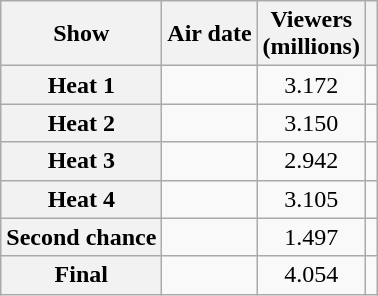<table class="wikitable plainrowheaders sortable" style="text-align:center">
<tr>
<th scope="col" class="unsortable">Show</th>
<th scope="col">Air date</th>
<th scope="col">Viewers<br>(millions)</th>
<th scope="col" class="unsortable"></th>
</tr>
<tr>
<th scope="row">Heat 1</th>
<td></td>
<td>3.172</td>
<td></td>
</tr>
<tr>
<th scope="row">Heat 2</th>
<td></td>
<td>3.150</td>
<td></td>
</tr>
<tr>
<th scope="row">Heat 3</th>
<td></td>
<td>2.942</td>
<td></td>
</tr>
<tr>
<th scope="row">Heat 4</th>
<td></td>
<td>3.105</td>
<td></td>
</tr>
<tr>
<th scope="row">Second chance</th>
<td></td>
<td>1.497</td>
<td></td>
</tr>
<tr>
<th scope="row">Final</th>
<td></td>
<td>4.054</td>
<td></td>
</tr>
</table>
